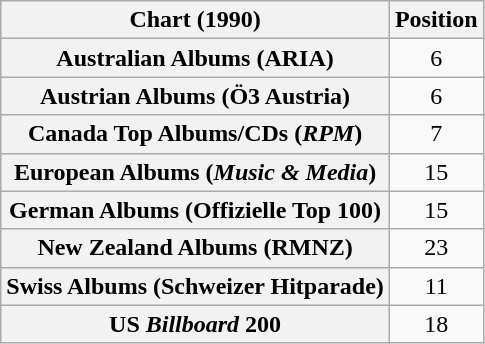<table class="wikitable sortable plainrowheaders" style="text-align:center">
<tr>
<th scope="col">Chart (1990)</th>
<th scope="col">Position</th>
</tr>
<tr>
<th scope="row">Australian Albums (ARIA)</th>
<td>6</td>
</tr>
<tr>
<th scope="row">Austrian Albums (Ö3 Austria)</th>
<td>6</td>
</tr>
<tr>
<th scope="row">Canada Top Albums/CDs (<em>RPM</em>)</th>
<td>7</td>
</tr>
<tr>
<th scope="row">European Albums (<em>Music & Media</em>)</th>
<td>15</td>
</tr>
<tr>
<th scope="row">German Albums (Offizielle Top 100)</th>
<td>15</td>
</tr>
<tr>
<th scope="row">New Zealand Albums (RMNZ)</th>
<td>23</td>
</tr>
<tr>
<th scope="row">Swiss Albums (Schweizer Hitparade)</th>
<td>11</td>
</tr>
<tr>
<th scope="row">US <em>Billboard</em> 200</th>
<td>18</td>
</tr>
</table>
